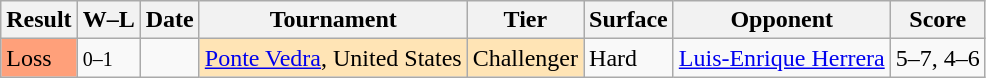<table class="sortable wikitable">
<tr>
<th>Result</th>
<th class="unsortable">W–L</th>
<th>Date</th>
<th>Tournament</th>
<th>Tier</th>
<th>Surface</th>
<th>Opponent</th>
<th class="unsortable">Score</th>
</tr>
<tr>
<td style="background:#ffa07a;">Loss</td>
<td><small>0–1</small></td>
<td></td>
<td style="background:moccasin;"><a href='#'>Ponte Vedra</a>, United States</td>
<td style="background:moccasin;">Challenger</td>
<td>Hard</td>
<td> <a href='#'>Luis-Enrique Herrera</a></td>
<td>5–7, 4–6</td>
</tr>
</table>
